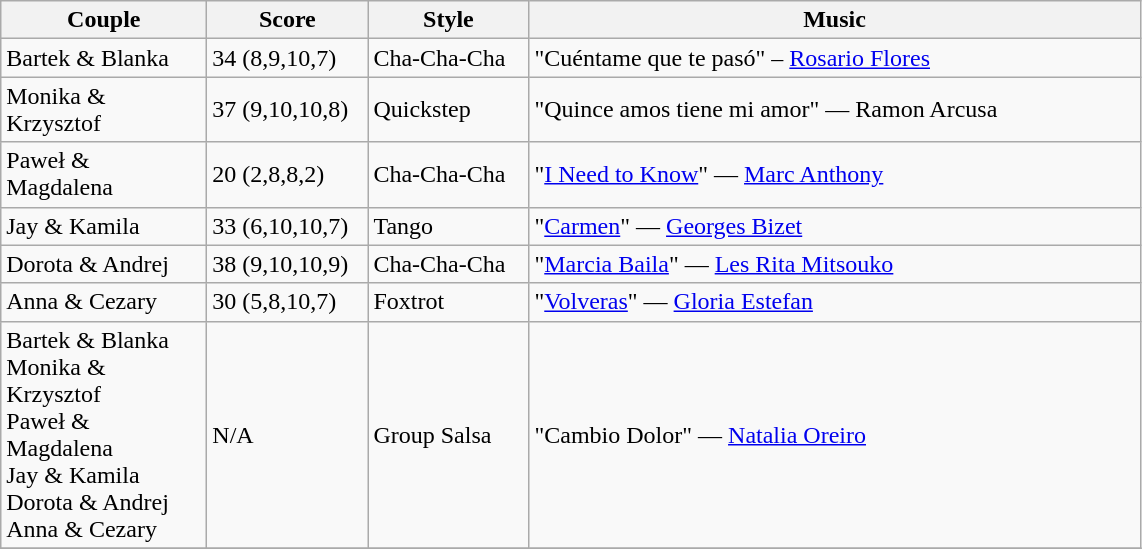<table class="wikitable">
<tr>
<th width="130">Couple</th>
<th width="100">Score</th>
<th width="100">Style</th>
<th width="400">Music</th>
</tr>
<tr>
<td>Bartek & Blanka</td>
<td>34 (8,9,10,7)</td>
<td>Cha-Cha-Cha</td>
<td>"Cuéntame que te pasó" – <a href='#'>Rosario Flores</a></td>
</tr>
<tr>
<td>Monika & Krzysztof</td>
<td>37 (9,10,10,8)</td>
<td>Quickstep</td>
<td>"Quince amos tiene mi amor" — Ramon Arcusa</td>
</tr>
<tr>
<td>Paweł & Magdalena</td>
<td>20 (2,8,8,2)</td>
<td>Cha-Cha-Cha</td>
<td>"<a href='#'>I Need to Know</a>" — <a href='#'>Marc Anthony</a></td>
</tr>
<tr>
<td>Jay & Kamila</td>
<td>33 (6,10,10,7)</td>
<td>Tango</td>
<td>"<a href='#'>Carmen</a>" — <a href='#'>Georges Bizet</a></td>
</tr>
<tr>
<td>Dorota & Andrej</td>
<td>38 (9,10,10,9)</td>
<td>Cha-Cha-Cha</td>
<td>"<a href='#'>Marcia Baila</a>" — <a href='#'>Les Rita Mitsouko</a></td>
</tr>
<tr>
<td>Anna & Cezary</td>
<td>30 (5,8,10,7)</td>
<td>Foxtrot</td>
<td>"<a href='#'>Volveras</a>" — <a href='#'>Gloria Estefan</a></td>
</tr>
<tr>
<td>Bartek & Blanka<br>Monika & Krzysztof<br>Paweł & Magdalena<br>Jay & Kamila<br>Dorota & Andrej<br>Anna & Cezary</td>
<td>N/A</td>
<td>Group Salsa</td>
<td>"Cambio Dolor" — <a href='#'>Natalia Oreiro</a></td>
</tr>
<tr>
</tr>
</table>
